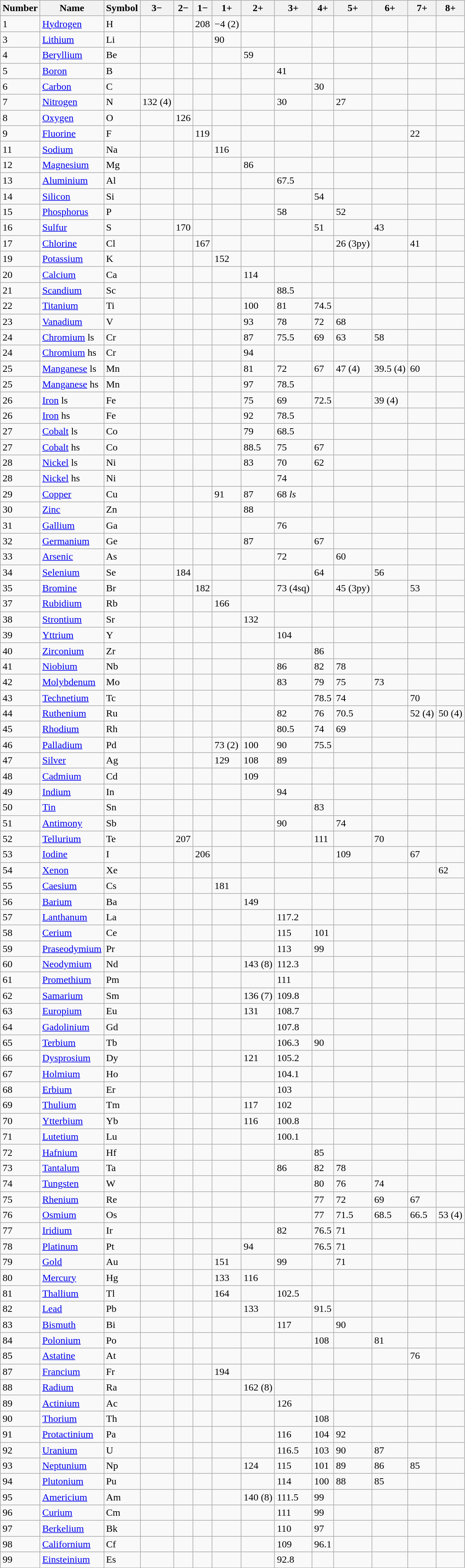<table class="wikitable sortable">
<tr>
<th>Number</th>
<th>Name</th>
<th>Symbol</th>
<th><strong>3−</strong></th>
<th><strong>2−</strong></th>
<th><strong>1−</strong></th>
<th><strong>1+</strong></th>
<th><strong>2+</strong></th>
<th><strong>3+</strong></th>
<th><strong>4+</strong></th>
<th><strong>5+</strong></th>
<th><strong>6+</strong></th>
<th><strong>7+</strong></th>
<th><strong>8+</strong></th>
</tr>
<tr>
<td>1</td>
<td><a href='#'>Hydrogen</a></td>
<td>H</td>
<td></td>
<td></td>
<td>208</td>
<td>−4 (2)</td>
<td></td>
<td></td>
<td></td>
<td></td>
<td></td>
<td></td>
<td></td>
</tr>
<tr>
<td>3</td>
<td><a href='#'>Lithium</a></td>
<td>Li</td>
<td></td>
<td></td>
<td></td>
<td>90</td>
<td></td>
<td></td>
<td></td>
<td></td>
<td></td>
<td></td>
<td></td>
</tr>
<tr>
<td>4</td>
<td><a href='#'>Beryllium</a></td>
<td>Be</td>
<td></td>
<td></td>
<td></td>
<td></td>
<td>59</td>
<td></td>
<td></td>
<td></td>
<td></td>
<td></td>
<td></td>
</tr>
<tr>
<td>5</td>
<td><a href='#'>Boron</a></td>
<td>B</td>
<td></td>
<td></td>
<td></td>
<td></td>
<td></td>
<td>41</td>
<td></td>
<td></td>
<td></td>
<td></td>
<td></td>
</tr>
<tr>
<td>6</td>
<td><a href='#'>Carbon</a></td>
<td>C</td>
<td></td>
<td></td>
<td></td>
<td></td>
<td></td>
<td></td>
<td>30</td>
<td></td>
<td></td>
<td></td>
<td></td>
</tr>
<tr>
<td>7</td>
<td><a href='#'>Nitrogen</a></td>
<td>N</td>
<td>132 (4)</td>
<td></td>
<td></td>
<td></td>
<td></td>
<td>30</td>
<td></td>
<td>27</td>
<td></td>
<td></td>
<td></td>
</tr>
<tr>
<td>8</td>
<td><a href='#'>Oxygen</a></td>
<td>O</td>
<td></td>
<td>126</td>
<td></td>
<td></td>
<td></td>
<td></td>
<td></td>
<td></td>
<td></td>
<td></td>
<td></td>
</tr>
<tr>
<td>9</td>
<td><a href='#'>Fluorine</a></td>
<td>F</td>
<td></td>
<td></td>
<td>119</td>
<td></td>
<td></td>
<td></td>
<td></td>
<td></td>
<td></td>
<td>22</td>
<td></td>
</tr>
<tr>
<td>11</td>
<td><a href='#'>Sodium</a></td>
<td>Na</td>
<td></td>
<td></td>
<td></td>
<td>116</td>
<td></td>
<td></td>
<td></td>
<td></td>
<td></td>
<td></td>
<td></td>
</tr>
<tr>
<td>12</td>
<td><a href='#'>Magnesium</a></td>
<td>Mg</td>
<td></td>
<td></td>
<td></td>
<td></td>
<td>86</td>
<td></td>
<td></td>
<td></td>
<td></td>
<td></td>
<td></td>
</tr>
<tr>
<td>13</td>
<td><a href='#'>Aluminium</a></td>
<td>Al</td>
<td></td>
<td></td>
<td></td>
<td></td>
<td></td>
<td>67.5</td>
<td></td>
<td></td>
<td></td>
<td></td>
<td></td>
</tr>
<tr>
<td>14</td>
<td><a href='#'>Silicon</a></td>
<td>Si</td>
<td></td>
<td></td>
<td></td>
<td></td>
<td></td>
<td></td>
<td>54</td>
<td></td>
<td></td>
<td></td>
<td></td>
</tr>
<tr>
<td>15</td>
<td><a href='#'>Phosphorus</a></td>
<td>P</td>
<td></td>
<td></td>
<td></td>
<td></td>
<td></td>
<td>58 </td>
<td></td>
<td>52</td>
<td></td>
<td></td>
<td></td>
</tr>
<tr>
<td>16</td>
<td><a href='#'>Sulfur</a></td>
<td>S</td>
<td></td>
<td>170</td>
<td></td>
<td></td>
<td></td>
<td></td>
<td>51</td>
<td></td>
<td>43</td>
<td></td>
<td></td>
</tr>
<tr>
<td>17</td>
<td><a href='#'>Chlorine</a></td>
<td>Cl</td>
<td></td>
<td></td>
<td>167</td>
<td></td>
<td></td>
<td></td>
<td></td>
<td>26 (3py)</td>
<td></td>
<td>41</td>
<td></td>
</tr>
<tr>
<td>19</td>
<td><a href='#'>Potassium</a></td>
<td>K</td>
<td></td>
<td></td>
<td></td>
<td>152</td>
<td></td>
<td></td>
<td></td>
<td></td>
<td></td>
<td></td>
<td></td>
</tr>
<tr>
<td>20</td>
<td><a href='#'>Calcium</a></td>
<td>Ca</td>
<td></td>
<td></td>
<td></td>
<td></td>
<td>114</td>
<td></td>
<td></td>
<td></td>
<td></td>
<td></td>
<td></td>
</tr>
<tr>
<td>21</td>
<td><a href='#'>Scandium</a></td>
<td>Sc</td>
<td></td>
<td></td>
<td></td>
<td></td>
<td></td>
<td>88.5</td>
<td></td>
<td></td>
<td></td>
<td></td>
<td></td>
</tr>
<tr>
<td>22</td>
<td><a href='#'>Titanium</a></td>
<td>Ti</td>
<td></td>
<td></td>
<td></td>
<td></td>
<td>100</td>
<td>81</td>
<td>74.5</td>
<td></td>
<td></td>
<td></td>
<td></td>
</tr>
<tr>
<td>23</td>
<td><a href='#'>Vanadium</a></td>
<td>V</td>
<td></td>
<td></td>
<td></td>
<td></td>
<td>93</td>
<td>78</td>
<td>72</td>
<td>68</td>
<td></td>
<td></td>
<td></td>
</tr>
<tr>
<td>24</td>
<td><a href='#'>Chromium</a> ls</td>
<td>Cr</td>
<td></td>
<td></td>
<td></td>
<td></td>
<td>87</td>
<td>75.5</td>
<td>69</td>
<td>63</td>
<td>58</td>
<td></td>
<td></td>
</tr>
<tr>
<td>24</td>
<td><a href='#'>Chromium</a> hs</td>
<td>Cr</td>
<td></td>
<td></td>
<td></td>
<td></td>
<td>94</td>
<td></td>
<td></td>
<td></td>
<td></td>
<td></td>
<td></td>
</tr>
<tr>
<td>25</td>
<td><a href='#'>Manganese</a> ls</td>
<td>Mn</td>
<td></td>
<td></td>
<td></td>
<td></td>
<td>81</td>
<td>72</td>
<td>67</td>
<td>47 (4)</td>
<td>39.5 (4)</td>
<td>60</td>
<td></td>
</tr>
<tr>
<td>25</td>
<td><a href='#'>Manganese</a> hs</td>
<td>Mn</td>
<td></td>
<td></td>
<td></td>
<td></td>
<td>97</td>
<td>78.5</td>
<td></td>
<td></td>
<td></td>
<td></td>
<td></td>
</tr>
<tr>
<td>26</td>
<td><a href='#'>Iron</a> ls</td>
<td>Fe</td>
<td></td>
<td></td>
<td></td>
<td></td>
<td>75</td>
<td>69</td>
<td>72.5</td>
<td></td>
<td>39 (4)</td>
<td></td>
<td></td>
</tr>
<tr>
<td>26</td>
<td><a href='#'>Iron</a> hs</td>
<td>Fe</td>
<td></td>
<td></td>
<td></td>
<td></td>
<td>92</td>
<td>78.5</td>
<td></td>
<td></td>
<td></td>
<td></td>
<td></td>
</tr>
<tr>
<td>27</td>
<td><a href='#'>Cobalt</a> ls</td>
<td>Co</td>
<td></td>
<td></td>
<td></td>
<td></td>
<td>79</td>
<td>68.5</td>
<td></td>
<td></td>
<td></td>
<td></td>
<td></td>
</tr>
<tr>
<td>27</td>
<td><a href='#'>Cobalt</a> hs</td>
<td>Co</td>
<td></td>
<td></td>
<td></td>
<td></td>
<td>88.5</td>
<td>75</td>
<td>67</td>
<td></td>
<td></td>
<td></td>
<td></td>
</tr>
<tr>
<td>28</td>
<td><a href='#'>Nickel</a> ls</td>
<td>Ni</td>
<td></td>
<td></td>
<td></td>
<td></td>
<td>83</td>
<td>70</td>
<td>62</td>
<td></td>
<td></td>
<td></td>
<td></td>
</tr>
<tr>
<td>28</td>
<td><a href='#'>Nickel</a> hs</td>
<td>Ni</td>
<td></td>
<td></td>
<td></td>
<td></td>
<td></td>
<td>74</td>
<td></td>
<td></td>
<td></td>
<td></td>
<td></td>
</tr>
<tr>
<td>29</td>
<td><a href='#'>Copper</a></td>
<td>Cu</td>
<td></td>
<td></td>
<td></td>
<td>91</td>
<td>87</td>
<td>68 <em>ls</em></td>
<td></td>
<td></td>
<td></td>
<td></td>
<td></td>
</tr>
<tr>
<td>30</td>
<td><a href='#'>Zinc</a></td>
<td>Zn</td>
<td></td>
<td></td>
<td></td>
<td></td>
<td>88</td>
<td></td>
<td></td>
<td></td>
<td></td>
<td></td>
<td></td>
</tr>
<tr>
<td>31</td>
<td><a href='#'>Gallium</a></td>
<td>Ga</td>
<td></td>
<td></td>
<td></td>
<td></td>
<td></td>
<td>76</td>
<td></td>
<td></td>
<td></td>
<td></td>
<td></td>
</tr>
<tr>
<td>32</td>
<td><a href='#'>Germanium</a></td>
<td>Ge</td>
<td></td>
<td></td>
<td></td>
<td></td>
<td>87</td>
<td></td>
<td>67</td>
<td></td>
<td></td>
<td></td>
<td></td>
</tr>
<tr>
<td>33</td>
<td><a href='#'>Arsenic</a></td>
<td>As</td>
<td></td>
<td></td>
<td></td>
<td></td>
<td></td>
<td>72</td>
<td></td>
<td>60</td>
<td></td>
<td></td>
<td></td>
</tr>
<tr>
<td>34</td>
<td><a href='#'>Selenium</a></td>
<td>Se</td>
<td></td>
<td>184</td>
<td></td>
<td></td>
<td></td>
<td></td>
<td>64</td>
<td></td>
<td>56</td>
<td></td>
<td></td>
</tr>
<tr>
<td>35</td>
<td><a href='#'>Bromine</a></td>
<td>Br</td>
<td></td>
<td></td>
<td>182</td>
<td></td>
<td></td>
<td>73 (4sq)</td>
<td></td>
<td>45 (3py)</td>
<td></td>
<td>53</td>
<td></td>
</tr>
<tr>
<td>37</td>
<td><a href='#'>Rubidium</a></td>
<td>Rb</td>
<td></td>
<td></td>
<td></td>
<td>166</td>
<td></td>
<td></td>
<td></td>
<td></td>
<td></td>
<td></td>
<td></td>
</tr>
<tr>
<td>38</td>
<td><a href='#'>Strontium</a></td>
<td>Sr</td>
<td></td>
<td></td>
<td></td>
<td></td>
<td>132</td>
<td></td>
<td></td>
<td></td>
<td></td>
<td></td>
<td></td>
</tr>
<tr>
<td>39</td>
<td><a href='#'>Yttrium</a></td>
<td>Y</td>
<td></td>
<td></td>
<td></td>
<td></td>
<td></td>
<td>104</td>
<td></td>
<td></td>
<td></td>
<td></td>
<td></td>
</tr>
<tr>
<td>40</td>
<td><a href='#'>Zirconium</a></td>
<td>Zr</td>
<td></td>
<td></td>
<td></td>
<td></td>
<td></td>
<td></td>
<td>86</td>
<td></td>
<td></td>
<td></td>
<td></td>
</tr>
<tr>
<td>41</td>
<td><a href='#'>Niobium</a></td>
<td>Nb</td>
<td></td>
<td></td>
<td></td>
<td></td>
<td></td>
<td>86</td>
<td>82</td>
<td>78</td>
<td></td>
<td></td>
<td></td>
</tr>
<tr>
<td>42</td>
<td><a href='#'>Molybdenum</a></td>
<td>Mo</td>
<td></td>
<td></td>
<td></td>
<td></td>
<td></td>
<td>83</td>
<td>79</td>
<td>75</td>
<td>73</td>
<td></td>
<td></td>
</tr>
<tr>
<td>43</td>
<td><a href='#'>Technetium</a></td>
<td>Tc</td>
<td></td>
<td></td>
<td></td>
<td></td>
<td></td>
<td></td>
<td>78.5</td>
<td>74</td>
<td></td>
<td>70</td>
<td></td>
</tr>
<tr>
<td>44</td>
<td><a href='#'>Ruthenium</a></td>
<td>Ru</td>
<td></td>
<td></td>
<td></td>
<td></td>
<td></td>
<td>82</td>
<td>76</td>
<td>70.5</td>
<td></td>
<td>52 (4)</td>
<td>50 (4)</td>
</tr>
<tr>
<td>45</td>
<td><a href='#'>Rhodium</a></td>
<td>Rh</td>
<td></td>
<td></td>
<td></td>
<td></td>
<td></td>
<td>80.5</td>
<td>74</td>
<td>69</td>
<td></td>
<td></td>
<td></td>
</tr>
<tr>
<td>46</td>
<td><a href='#'>Palladium</a></td>
<td>Pd</td>
<td></td>
<td></td>
<td></td>
<td>73 (2)</td>
<td>100</td>
<td>90</td>
<td>75.5</td>
<td></td>
<td></td>
<td></td>
<td></td>
</tr>
<tr>
<td>47</td>
<td><a href='#'>Silver</a></td>
<td>Ag</td>
<td></td>
<td></td>
<td></td>
<td>129</td>
<td>108</td>
<td>89</td>
<td></td>
<td></td>
<td></td>
<td></td>
<td></td>
</tr>
<tr>
<td>48</td>
<td><a href='#'>Cadmium</a></td>
<td>Cd</td>
<td></td>
<td></td>
<td></td>
<td></td>
<td>109</td>
<td></td>
<td></td>
<td></td>
<td></td>
<td></td>
<td></td>
</tr>
<tr>
<td>49</td>
<td><a href='#'>Indium</a></td>
<td>In</td>
<td></td>
<td></td>
<td></td>
<td></td>
<td></td>
<td>94</td>
<td></td>
<td></td>
<td></td>
<td></td>
<td></td>
</tr>
<tr>
<td>50</td>
<td><a href='#'>Tin</a></td>
<td>Sn</td>
<td></td>
<td></td>
<td></td>
<td></td>
<td></td>
<td></td>
<td>83</td>
<td></td>
<td></td>
<td></td>
<td></td>
</tr>
<tr>
<td>51</td>
<td><a href='#'>Antimony</a></td>
<td>Sb</td>
<td></td>
<td></td>
<td></td>
<td></td>
<td></td>
<td>90</td>
<td></td>
<td>74</td>
<td></td>
<td></td>
<td></td>
</tr>
<tr>
<td>52</td>
<td><a href='#'>Tellurium</a></td>
<td>Te</td>
<td></td>
<td>207</td>
<td></td>
<td></td>
<td></td>
<td></td>
<td>111</td>
<td></td>
<td>70</td>
<td></td>
<td></td>
</tr>
<tr>
<td>53</td>
<td><a href='#'>Iodine</a></td>
<td>I</td>
<td></td>
<td></td>
<td>206</td>
<td></td>
<td></td>
<td></td>
<td></td>
<td>109</td>
<td></td>
<td>67</td>
<td></td>
</tr>
<tr>
<td>54</td>
<td><a href='#'>Xenon</a></td>
<td>Xe</td>
<td></td>
<td></td>
<td></td>
<td></td>
<td></td>
<td></td>
<td></td>
<td></td>
<td></td>
<td></td>
<td>62</td>
</tr>
<tr>
<td>55</td>
<td><a href='#'>Caesium</a></td>
<td>Cs</td>
<td></td>
<td></td>
<td></td>
<td>181</td>
<td></td>
<td></td>
<td></td>
<td></td>
<td></td>
<td></td>
<td></td>
</tr>
<tr>
<td>56</td>
<td><a href='#'>Barium</a></td>
<td>Ba</td>
<td></td>
<td></td>
<td></td>
<td></td>
<td>149</td>
<td></td>
<td></td>
<td></td>
<td></td>
<td></td>
<td></td>
</tr>
<tr>
<td>57</td>
<td><a href='#'>Lanthanum</a></td>
<td>La</td>
<td></td>
<td></td>
<td></td>
<td></td>
<td></td>
<td>117.2</td>
<td></td>
<td></td>
<td></td>
<td></td>
<td></td>
</tr>
<tr>
<td>58</td>
<td><a href='#'>Cerium</a></td>
<td>Ce</td>
<td></td>
<td></td>
<td></td>
<td></td>
<td></td>
<td>115</td>
<td>101</td>
<td></td>
<td></td>
<td></td>
<td></td>
</tr>
<tr>
<td>59</td>
<td><a href='#'>Praseodymium</a></td>
<td>Pr</td>
<td></td>
<td></td>
<td></td>
<td></td>
<td></td>
<td>113</td>
<td>99</td>
<td></td>
<td></td>
<td></td>
<td></td>
</tr>
<tr>
<td>60</td>
<td><a href='#'>Neodymium</a></td>
<td>Nd</td>
<td></td>
<td></td>
<td></td>
<td></td>
<td>143 (8)</td>
<td>112.3</td>
<td></td>
<td></td>
<td></td>
<td></td>
<td></td>
</tr>
<tr>
<td>61</td>
<td><a href='#'>Promethium</a></td>
<td>Pm</td>
<td></td>
<td></td>
<td></td>
<td></td>
<td></td>
<td>111</td>
<td></td>
<td></td>
<td></td>
<td></td>
<td></td>
</tr>
<tr>
<td>62</td>
<td><a href='#'>Samarium</a></td>
<td>Sm</td>
<td></td>
<td></td>
<td></td>
<td></td>
<td>136 (7)</td>
<td>109.8</td>
<td></td>
<td></td>
<td></td>
<td></td>
<td></td>
</tr>
<tr>
<td>63</td>
<td><a href='#'>Europium</a></td>
<td>Eu</td>
<td></td>
<td></td>
<td></td>
<td></td>
<td>131</td>
<td>108.7</td>
<td></td>
<td></td>
<td></td>
<td></td>
<td></td>
</tr>
<tr>
<td>64</td>
<td><a href='#'>Gadolinium</a></td>
<td>Gd</td>
<td></td>
<td></td>
<td></td>
<td></td>
<td></td>
<td>107.8</td>
<td></td>
<td></td>
<td></td>
<td></td>
<td></td>
</tr>
<tr>
<td>65</td>
<td><a href='#'>Terbium</a></td>
<td>Tb</td>
<td></td>
<td></td>
<td></td>
<td></td>
<td></td>
<td>106.3</td>
<td>90</td>
<td></td>
<td></td>
<td></td>
<td></td>
</tr>
<tr>
<td>66</td>
<td><a href='#'>Dysprosium</a></td>
<td>Dy</td>
<td></td>
<td></td>
<td></td>
<td></td>
<td>121</td>
<td>105.2</td>
<td></td>
<td></td>
<td></td>
<td></td>
<td></td>
</tr>
<tr>
<td>67</td>
<td><a href='#'>Holmium</a></td>
<td>Ho</td>
<td></td>
<td></td>
<td></td>
<td></td>
<td></td>
<td>104.1</td>
<td></td>
<td></td>
<td></td>
<td></td>
<td></td>
</tr>
<tr>
<td>68</td>
<td><a href='#'>Erbium</a></td>
<td>Er</td>
<td></td>
<td></td>
<td></td>
<td></td>
<td></td>
<td>103</td>
<td></td>
<td></td>
<td></td>
<td></td>
<td></td>
</tr>
<tr>
<td>69</td>
<td><a href='#'>Thulium</a></td>
<td>Tm</td>
<td></td>
<td></td>
<td></td>
<td></td>
<td>117</td>
<td>102</td>
<td></td>
<td></td>
<td></td>
<td></td>
<td></td>
</tr>
<tr>
<td>70</td>
<td><a href='#'>Ytterbium</a></td>
<td>Yb</td>
<td></td>
<td></td>
<td></td>
<td></td>
<td>116</td>
<td>100.8</td>
<td></td>
<td></td>
<td></td>
<td></td>
<td></td>
</tr>
<tr>
<td>71</td>
<td><a href='#'>Lutetium</a></td>
<td>Lu</td>
<td></td>
<td></td>
<td></td>
<td></td>
<td></td>
<td>100.1</td>
<td></td>
<td></td>
<td></td>
<td></td>
<td></td>
</tr>
<tr>
<td>72</td>
<td><a href='#'>Hafnium</a></td>
<td>Hf</td>
<td></td>
<td></td>
<td></td>
<td></td>
<td></td>
<td></td>
<td>85</td>
<td></td>
<td></td>
<td></td>
<td></td>
</tr>
<tr>
<td>73</td>
<td><a href='#'>Tantalum</a></td>
<td>Ta</td>
<td></td>
<td></td>
<td></td>
<td></td>
<td></td>
<td>86</td>
<td>82</td>
<td>78</td>
<td></td>
<td></td>
<td></td>
</tr>
<tr>
<td>74</td>
<td><a href='#'>Tungsten</a></td>
<td>W</td>
<td></td>
<td></td>
<td></td>
<td></td>
<td></td>
<td></td>
<td>80</td>
<td>76</td>
<td>74</td>
<td></td>
<td></td>
</tr>
<tr>
<td>75</td>
<td><a href='#'>Rhenium</a></td>
<td>Re</td>
<td></td>
<td></td>
<td></td>
<td></td>
<td></td>
<td></td>
<td>77</td>
<td>72</td>
<td>69</td>
<td>67</td>
<td></td>
</tr>
<tr>
<td>76</td>
<td><a href='#'>Osmium</a></td>
<td>Os</td>
<td></td>
<td></td>
<td></td>
<td></td>
<td></td>
<td></td>
<td>77</td>
<td>71.5</td>
<td>68.5</td>
<td>66.5</td>
<td>53 (4)</td>
</tr>
<tr>
<td>77</td>
<td><a href='#'>Iridium</a></td>
<td>Ir</td>
<td></td>
<td></td>
<td></td>
<td></td>
<td></td>
<td>82</td>
<td>76.5</td>
<td>71</td>
<td></td>
<td></td>
<td></td>
</tr>
<tr>
<td>78</td>
<td><a href='#'>Platinum</a></td>
<td>Pt</td>
<td></td>
<td></td>
<td></td>
<td></td>
<td>94</td>
<td></td>
<td>76.5</td>
<td>71</td>
<td></td>
<td></td>
<td></td>
</tr>
<tr>
<td>79</td>
<td><a href='#'>Gold</a></td>
<td>Au</td>
<td></td>
<td></td>
<td></td>
<td>151</td>
<td></td>
<td>99</td>
<td></td>
<td>71</td>
<td></td>
<td></td>
<td></td>
</tr>
<tr>
<td>80</td>
<td><a href='#'>Mercury</a></td>
<td>Hg</td>
<td></td>
<td></td>
<td></td>
<td>133</td>
<td>116</td>
<td></td>
<td></td>
<td></td>
<td></td>
<td></td>
<td></td>
</tr>
<tr>
<td>81</td>
<td><a href='#'>Thallium</a></td>
<td>Tl</td>
<td></td>
<td></td>
<td></td>
<td>164</td>
<td></td>
<td>102.5</td>
<td></td>
<td></td>
<td></td>
<td></td>
<td></td>
</tr>
<tr>
<td>82</td>
<td><a href='#'>Lead</a></td>
<td>Pb</td>
<td></td>
<td></td>
<td></td>
<td></td>
<td>133</td>
<td></td>
<td>91.5</td>
<td></td>
<td></td>
<td></td>
<td></td>
</tr>
<tr>
<td>83</td>
<td><a href='#'>Bismuth</a></td>
<td>Bi</td>
<td></td>
<td></td>
<td></td>
<td></td>
<td></td>
<td>117</td>
<td></td>
<td>90</td>
<td></td>
<td></td>
<td></td>
</tr>
<tr>
<td>84</td>
<td><a href='#'>Polonium</a></td>
<td>Po</td>
<td></td>
<td></td>
<td></td>
<td></td>
<td></td>
<td></td>
<td>108</td>
<td></td>
<td>81</td>
<td></td>
<td></td>
</tr>
<tr>
<td>85</td>
<td><a href='#'>Astatine</a></td>
<td>At</td>
<td></td>
<td></td>
<td></td>
<td></td>
<td></td>
<td></td>
<td></td>
<td></td>
<td></td>
<td>76</td>
<td></td>
</tr>
<tr>
<td>87</td>
<td><a href='#'>Francium</a></td>
<td>Fr</td>
<td></td>
<td></td>
<td></td>
<td>194</td>
<td></td>
<td></td>
<td></td>
<td></td>
<td></td>
<td></td>
<td></td>
</tr>
<tr>
<td>88</td>
<td><a href='#'>Radium</a></td>
<td>Ra</td>
<td></td>
<td></td>
<td></td>
<td></td>
<td>162 (8)</td>
<td></td>
<td></td>
<td></td>
<td></td>
<td></td>
<td></td>
</tr>
<tr>
<td>89</td>
<td><a href='#'>Actinium</a></td>
<td>Ac</td>
<td></td>
<td></td>
<td></td>
<td></td>
<td></td>
<td>126</td>
<td></td>
<td></td>
<td></td>
<td></td>
<td></td>
</tr>
<tr>
<td>90</td>
<td><a href='#'>Thorium</a></td>
<td>Th</td>
<td></td>
<td></td>
<td></td>
<td></td>
<td></td>
<td></td>
<td>108</td>
<td></td>
<td></td>
<td></td>
<td></td>
</tr>
<tr>
<td>91</td>
<td><a href='#'>Protactinium</a></td>
<td>Pa</td>
<td></td>
<td></td>
<td></td>
<td></td>
<td></td>
<td>116</td>
<td>104</td>
<td>92</td>
<td></td>
<td></td>
<td></td>
</tr>
<tr>
<td>92</td>
<td><a href='#'>Uranium</a></td>
<td>U</td>
<td></td>
<td></td>
<td></td>
<td></td>
<td></td>
<td>116.5</td>
<td>103</td>
<td>90</td>
<td>87</td>
<td></td>
<td></td>
</tr>
<tr>
<td>93</td>
<td><a href='#'>Neptunium</a></td>
<td>Np</td>
<td></td>
<td></td>
<td></td>
<td></td>
<td>124</td>
<td>115</td>
<td>101</td>
<td>89</td>
<td>86</td>
<td>85</td>
<td></td>
</tr>
<tr>
<td>94</td>
<td><a href='#'>Plutonium</a></td>
<td>Pu</td>
<td></td>
<td></td>
<td></td>
<td></td>
<td></td>
<td>114</td>
<td>100</td>
<td>88</td>
<td>85</td>
<td></td>
<td></td>
</tr>
<tr>
<td>95</td>
<td><a href='#'>Americium</a></td>
<td>Am</td>
<td></td>
<td></td>
<td></td>
<td></td>
<td>140 (8)</td>
<td>111.5</td>
<td>99</td>
<td></td>
<td></td>
<td></td>
<td></td>
</tr>
<tr>
<td>96</td>
<td><a href='#'>Curium</a></td>
<td>Cm</td>
<td></td>
<td></td>
<td></td>
<td></td>
<td></td>
<td>111</td>
<td>99</td>
<td></td>
<td></td>
<td></td>
<td></td>
</tr>
<tr>
<td>97</td>
<td><a href='#'>Berkelium</a></td>
<td>Bk</td>
<td></td>
<td></td>
<td></td>
<td></td>
<td></td>
<td>110</td>
<td>97</td>
<td></td>
<td></td>
<td></td>
<td></td>
</tr>
<tr>
<td>98</td>
<td><a href='#'>Californium</a></td>
<td>Cf</td>
<td></td>
<td></td>
<td></td>
<td></td>
<td></td>
<td>109</td>
<td>96.1</td>
<td></td>
<td></td>
<td></td>
<td></td>
</tr>
<tr>
<td>99</td>
<td><a href='#'>Einsteinium</a></td>
<td>Es</td>
<td></td>
<td></td>
<td></td>
<td></td>
<td></td>
<td>92.8</td>
<td></td>
<td></td>
<td></td>
<td></td>
<td></td>
</tr>
</table>
